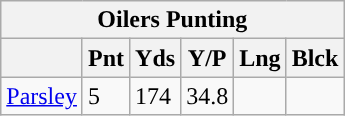<table class="wikitable">
<tr>
<th colspan="6">Oilers Punting</th>
</tr>
<tr>
<th></th>
<th>Pnt</th>
<th>Yds</th>
<th>Y/P</th>
<th>Lng</th>
<th>Blck</th>
</tr>
<tr>
<td><a href='#'>Parsley</a></td>
<td>5</td>
<td>174</td>
<td>34.8</td>
<td></td>
<td></td>
</tr>
</table>
